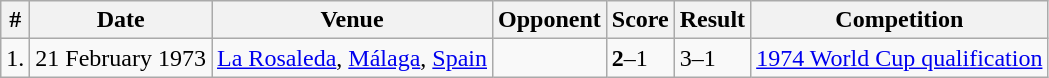<table class="wikitable" style="font-size:100%">
<tr>
<th>#</th>
<th>Date</th>
<th>Venue</th>
<th>Opponent</th>
<th>Score</th>
<th>Result</th>
<th>Competition</th>
</tr>
<tr>
<td>1.</td>
<td>21 February 1973</td>
<td><a href='#'>La Rosaleda</a>, <a href='#'>Málaga</a>, <a href='#'>Spain</a></td>
<td></td>
<td><strong>2</strong>–1</td>
<td>3–1</td>
<td><a href='#'>1974 World Cup qualification</a></td>
</tr>
</table>
